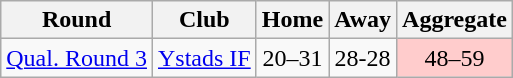<table class="wikitable">
<tr>
<th>Round</th>
<th>Club</th>
<th>Home</th>
<th>Away</th>
<th>Aggregate</th>
</tr>
<tr>
<td><a href='#'>Qual. Round 3</a></td>
<td> <a href='#'>Ystads IF</a></td>
<td style="text-align:center;">20–31</td>
<td style="text-align:center;">28-28</td>
<td style="text-align:center;" bgcolor="#ffcccc">48–59</td>
</tr>
</table>
